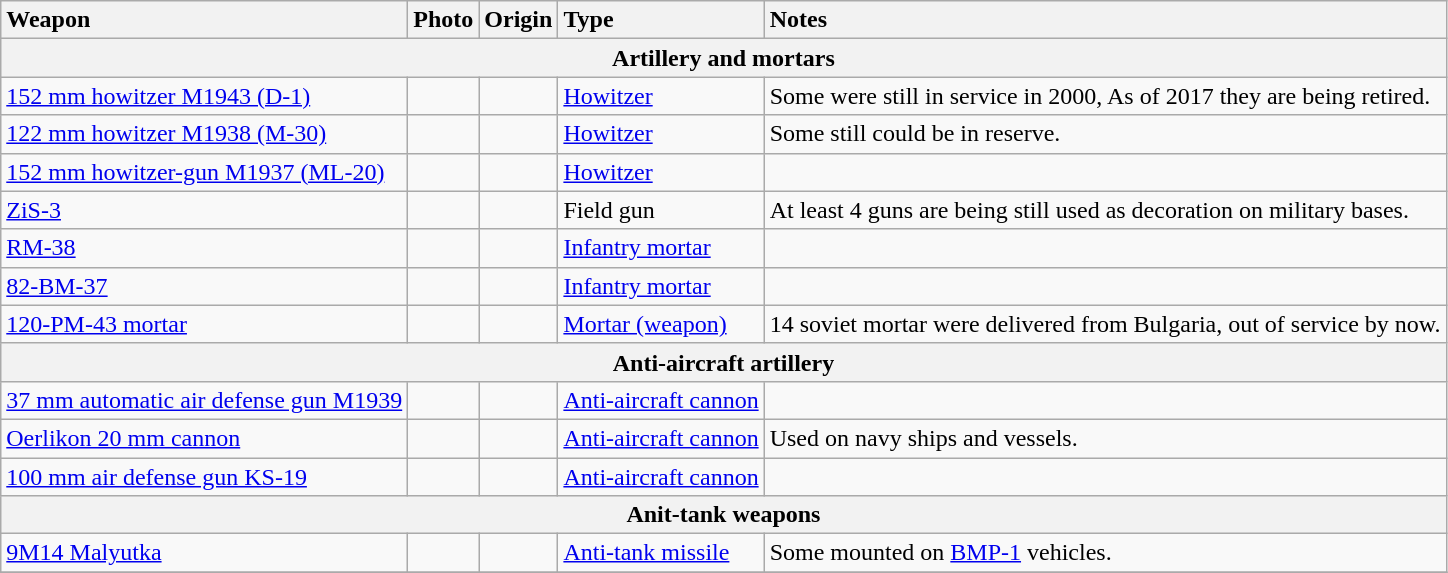<table class="wikitable">
<tr>
<th style="text-align: left;">Weapon</th>
<th style="text-align: left;">Photo</th>
<th style="text-align: left;">Origin</th>
<th style="text-align: left;">Type</th>
<th style="text-align: left;">Notes</th>
</tr>
<tr>
<th colspan="5">Artillery and mortars</th>
</tr>
<tr>
<td><a href='#'>152 mm howitzer M1943 (D-1)</a></td>
<td></td>
<td></td>
<td><a href='#'>Howitzer</a></td>
<td>Some were still in service in 2000, As of 2017 they are being retired.</td>
</tr>
<tr>
<td><a href='#'>122 mm howitzer M1938 (M-30)</a></td>
<td></td>
<td></td>
<td><a href='#'>Howitzer</a></td>
<td>Some still could be in reserve.</td>
</tr>
<tr>
<td><a href='#'>152 mm howitzer-gun M1937 (ML-20)</a></td>
<td></td>
<td></td>
<td><a href='#'>Howitzer</a></td>
<td></td>
</tr>
<tr>
<td><a href='#'>ZiS-3</a></td>
<td></td>
<td></td>
<td>Field gun</td>
<td>At least 4 guns are being still used as decoration on military bases.</td>
</tr>
<tr>
<td><a href='#'>RM-38</a></td>
<td></td>
<td></td>
<td><a href='#'>Infantry mortar</a></td>
<td></td>
</tr>
<tr>
<td><a href='#'>82-BM-37</a></td>
<td></td>
<td></td>
<td><a href='#'>Infantry mortar</a></td>
<td></td>
</tr>
<tr>
<td><a href='#'>120-PM-43 mortar</a></td>
<td></td>
<td></td>
<td><a href='#'>Mortar (weapon)</a></td>
<td>14 soviet mortar were delivered from Bulgaria, out of service by now.</td>
</tr>
<tr>
<th colspan="5">Anti-aircraft artillery</th>
</tr>
<tr>
<td><a href='#'>37 mm automatic air defense gun M1939</a></td>
<td></td>
<td></td>
<td><a href='#'>Anti-aircraft cannon</a></td>
<td></td>
</tr>
<tr>
<td><a href='#'>Oerlikon 20 mm cannon</a></td>
<td></td>
<td></td>
<td><a href='#'>Anti-aircraft cannon</a></td>
<td>Used on navy ships and vessels.</td>
</tr>
<tr>
<td><a href='#'>100 mm air defense gun KS-19</a></td>
<td></td>
<td></td>
<td><a href='#'>Anti-aircraft cannon</a></td>
<td></td>
</tr>
<tr>
<th colspan="5">Anit-tank weapons</th>
</tr>
<tr>
<td><a href='#'>9M14 Malyutka</a></td>
<td></td>
<td></td>
<td><a href='#'>Anti-tank missile</a></td>
<td>Some mounted on <a href='#'>BMP-1</a> vehicles.</td>
</tr>
<tr>
</tr>
</table>
